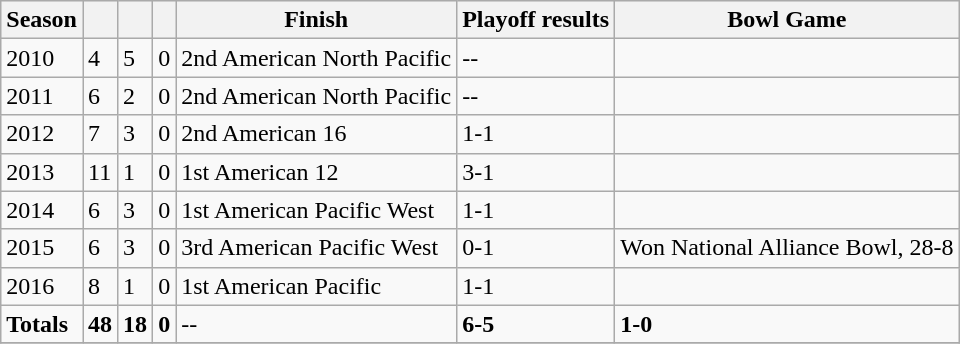<table class="wikitable">
<tr style="background-color:#efefef;">
<th>Season</th>
<th></th>
<th></th>
<th></th>
<th>Finish</th>
<th>Playoff results</th>
<th>Bowl Game</th>
</tr>
<tr>
<td>2010</td>
<td>4</td>
<td>5</td>
<td>0</td>
<td>2nd American North Pacific</td>
<td>--</td>
<td></td>
</tr>
<tr>
<td>2011</td>
<td>6</td>
<td>2</td>
<td>0</td>
<td>2nd American North Pacific</td>
<td>--</td>
<td></td>
</tr>
<tr>
<td>2012</td>
<td>7</td>
<td>3</td>
<td>0</td>
<td>2nd American 16</td>
<td>1-1</td>
<td></td>
</tr>
<tr>
<td>2013</td>
<td>11</td>
<td>1</td>
<td>0</td>
<td>1st American 12</td>
<td>3-1</td>
<td></td>
</tr>
<tr>
<td>2014</td>
<td>6</td>
<td>3</td>
<td>0</td>
<td>1st American Pacific West</td>
<td>1-1</td>
<td></td>
</tr>
<tr>
<td>2015</td>
<td>6</td>
<td>3</td>
<td>0</td>
<td>3rd American Pacific West</td>
<td>0-1</td>
<td>Won National Alliance Bowl, 28-8</td>
</tr>
<tr>
<td>2016</td>
<td>8</td>
<td>1</td>
<td>0</td>
<td>1st American Pacific</td>
<td>1-1</td>
<td></td>
</tr>
<tr>
<td><strong>Totals</strong></td>
<td><strong>48</strong></td>
<td><strong>18</strong></td>
<td><strong>0</strong></td>
<td>--</td>
<td><strong>6-5</strong></td>
<td><strong>1-0</strong></td>
</tr>
<tr>
</tr>
</table>
